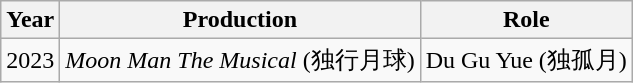<table class="wikitable">
<tr>
<th>Year</th>
<th>Production</th>
<th>Role</th>
</tr>
<tr>
<td>2023</td>
<td><em>Moon Man The Musical</em> (独行月球)</td>
<td>Du Gu Yue (独孤月)</td>
</tr>
</table>
